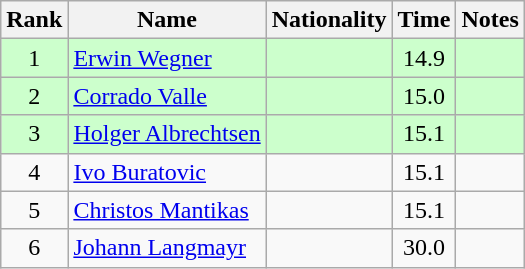<table class="wikitable sortable" style="text-align:center">
<tr>
<th>Rank</th>
<th>Name</th>
<th>Nationality</th>
<th>Time</th>
<th>Notes</th>
</tr>
<tr bgcolor=ccffcc>
<td>1</td>
<td align=left><a href='#'>Erwin Wegner</a></td>
<td align=left></td>
<td>14.9</td>
<td></td>
</tr>
<tr bgcolor=ccffcc>
<td>2</td>
<td align=left><a href='#'>Corrado Valle</a></td>
<td align=left></td>
<td>15.0</td>
<td></td>
</tr>
<tr bgcolor=ccffcc>
<td>3</td>
<td align=left><a href='#'>Holger Albrechtsen</a></td>
<td align=left></td>
<td>15.1</td>
<td></td>
</tr>
<tr>
<td>4</td>
<td align=left><a href='#'>Ivo Buratovic</a></td>
<td align=left></td>
<td>15.1</td>
<td></td>
</tr>
<tr>
<td>5</td>
<td align=left><a href='#'>Christos Mantikas</a></td>
<td align=left></td>
<td>15.1</td>
<td></td>
</tr>
<tr>
<td>6</td>
<td align=left><a href='#'>Johann Langmayr</a></td>
<td align=left></td>
<td>30.0</td>
<td></td>
</tr>
</table>
